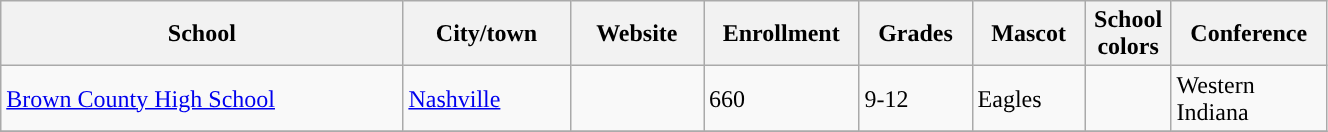<table class="wikitable sortable" width="70%">
<tr>
<th width="20%">School</th>
<th width="08%">City/town</th>
<th width="06%">Website</th>
<th width="04%">Enrollment</th>
<th width="04%">Grades</th>
<th width="04%">Mascot</th>
<th width=01%>School colors</th>
<th width="04%">Conference</th>
</tr>
<tr>
<td><a href='#'>Brown County High School</a></td>
<td><a href='#'>Nashville</a></td>
<td></td>
<td>660</td>
<td>9-12</td>
<td>Eagles</td>
<td> </td>
<td>Western Indiana</td>
</tr>
<tr>
</tr>
</table>
